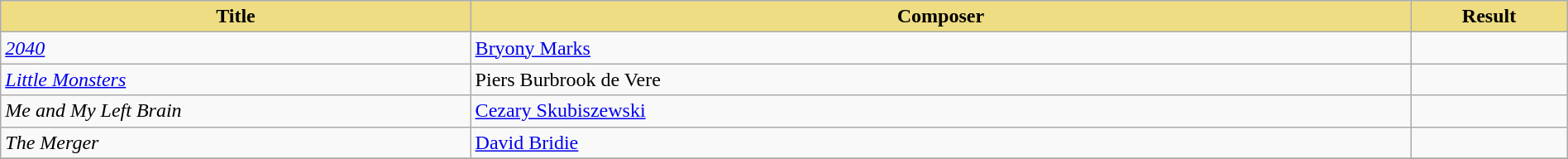<table class="wikitable" width=100%>
<tr>
<th style="width:30%;background:#EEDD82;">Title</th>
<th style="width:60%;background:#EEDD82;">Composer</th>
<th style="width:10%;background:#EEDD82;">Result<br></th>
</tr>
<tr>
<td><em><a href='#'>2040</a></em></td>
<td><a href='#'>Bryony Marks</a></td>
<td></td>
</tr>
<tr>
<td><em><a href='#'>Little Monsters</a></em></td>
<td>Piers Burbrook de Vere</td>
<td></td>
</tr>
<tr>
<td><em>Me and My Left Brain</em></td>
<td><a href='#'>Cezary Skubiszewski</a></td>
<td></td>
</tr>
<tr>
<td><em>The Merger</em></td>
<td><a href='#'>David Bridie</a></td>
<td></td>
</tr>
<tr>
</tr>
</table>
